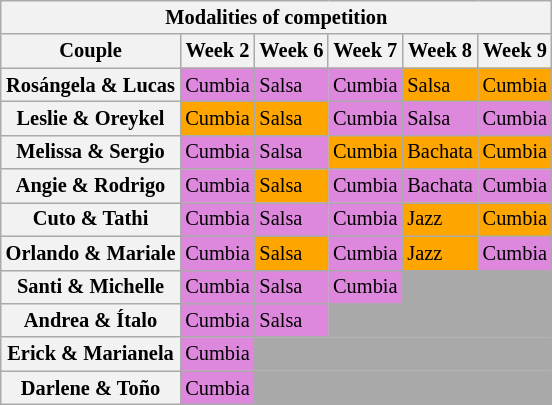<table class="wikitable collapsible collapsed" style="text-align:left; font-size:85%; line-height:16px;">
<tr>
<th colspan=6>Modalities of competition</th>
</tr>
<tr>
<th>Couple</th>
<th>Week 2</th>
<th>Week 6</th>
<th>Week 7</th>
<th>Week 8</th>
<th>Week 9</th>
</tr>
<tr>
<th>Rosángela & Lucas</th>
<td style="background:#dd88dd;">Cumbia</td>
<td style="background:#dd88dd;">Salsa</td>
<td style="background:#dd88dd;">Cumbia</td>
<td style="background:orange;">Salsa</td>
<td style="background:orange;">Cumbia</td>
</tr>
<tr>
<th>Leslie & Oreykel</th>
<td style="background:orange;">Cumbia</td>
<td style="background:orange;">Salsa</td>
<td style="background:#dd88dd;">Cumbia</td>
<td style="background:#dd88dd;">Salsa</td>
<td style="background:#dd88dd;">Cumbia</td>
</tr>
<tr>
<th>Melissa & Sergio</th>
<td style="background:#dd88dd;">Cumbia</td>
<td style="background:#dd88dd;">Salsa</td>
<td style="background:orange;">Cumbia</td>
<td style="background:orange;">Bachata</td>
<td style="background:orange;">Cumbia</td>
</tr>
<tr>
<th>Angie & Rodrigo</th>
<td style="background:#dd88dd;">Cumbia</td>
<td style="background:orange;">Salsa</td>
<td style="background:#dd88dd;">Cumbia</td>
<td style="background:#dd88dd;">Bachata</td>
<td style="background:#dd88dd;">Cumbia</td>
</tr>
<tr>
<th>Cuto & Tathi</th>
<td style="background:#dd88dd;">Cumbia</td>
<td style="background:#dd88dd;">Salsa</td>
<td style="background:#dd88dd;">Cumbia</td>
<td style="background:orange;">Jazz</td>
<td style="background:orange;">Cumbia</td>
</tr>
<tr>
<th>Orlando & Mariale</th>
<td style="background:#dd88dd;">Cumbia</td>
<td style="background:orange;">Salsa</td>
<td style="background:#dd88dd;">Cumbia</td>
<td style="background:orange;">Jazz</td>
<td style="background:#dd88dd;">Cumbia</td>
</tr>
<tr>
<th>Santi & Michelle</th>
<td style="background:#dd88dd;">Cumbia</td>
<td style="background:#dd88dd;">Salsa</td>
<td style="background:#dd88dd;">Cumbia</td>
<td colspan=2 style="background:darkgray;"></td>
</tr>
<tr>
<th>Andrea & Ítalo</th>
<td style="background:#dd88dd;">Cumbia</td>
<td style="background:#dd88dd;">Salsa</td>
<td colspan=3 style="background:darkgray;"></td>
</tr>
<tr>
<th>Erick & Marianela</th>
<td style="background:#dd88dd;">Cumbia</td>
<td colspan=4 style="background:darkgray;"></td>
</tr>
<tr>
<th>Darlene & Toño</th>
<td style="background:#dd88dd;">Cumbia</td>
<td colspan=4 style="background:darkgray;"></td>
</tr>
</table>
